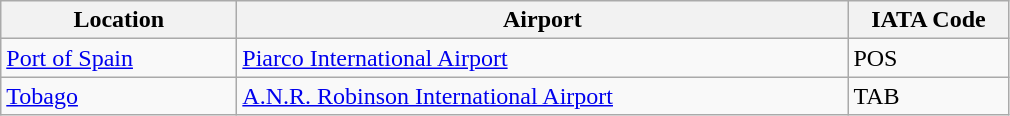<table class="wikitable">
<tr>
<th scope="col" style="width:150px;"><strong>Location</strong></th>
<th scope="col" style="width:400px;"><strong>Airport</strong></th>
<th scope="col" style="width:100px;"><strong>IATA Code</strong></th>
</tr>
<tr>
<td><a href='#'>Port of Spain</a></td>
<td><a href='#'>Piarco International Airport</a></td>
<td>POS</td>
</tr>
<tr>
<td><a href='#'>Tobago</a></td>
<td><a href='#'>A.N.R. Robinson International Airport</a></td>
<td>TAB</td>
</tr>
</table>
